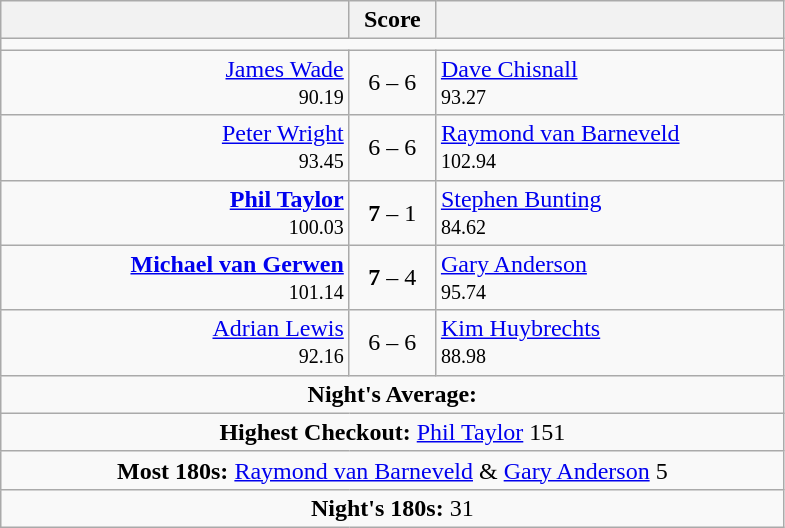<table class=wikitable style="text-align:center">
<tr>
<th width=225></th>
<th width=50>Score</th>
<th width=225></th>
</tr>
<tr align=centre>
<td colspan="3"></td>
</tr>
<tr align=left>
<td align=right><a href='#'>James Wade</a>  <br><small><span>90.19</span></small></td>
<td align=center>6 – 6</td>
<td> <a href='#'>Dave Chisnall</a> <br><small><span>93.27</span></small></td>
</tr>
<tr align=left>
<td align=right><a href='#'>Peter Wright</a>  <br><small><span>93.45</span></small></td>
<td align=center>6 – 6</td>
<td> <a href='#'>Raymond van Barneveld</a> <br><small><span>102.94</span></small></td>
</tr>
<tr align=left>
<td align=right><strong><a href='#'>Phil Taylor</a></strong>  <br><small><span>100.03</span></small></td>
<td align=center><strong>7</strong> – 1</td>
<td> <a href='#'>Stephen Bunting</a> <br><small><span>84.62</span></small></td>
</tr>
<tr align=left>
<td align=right><strong><a href='#'>Michael van Gerwen</a></strong>  <br><small><span>101.14</span></small></td>
<td align=center><strong>7</strong> – 4</td>
<td> <a href='#'>Gary Anderson</a> <br><small><span>95.74</span></small></td>
</tr>
<tr align=left>
<td align=right><a href='#'>Adrian Lewis</a>  <br><small><span>92.16</span></small></td>
<td align=center>6 – 6</td>
<td> <a href='#'>Kim Huybrechts</a> <br><small><span>88.98</span></small></td>
</tr>
<tr align=center>
<td colspan="3"><strong>Night's Average:</strong> </td>
</tr>
<tr align=center>
<td colspan="3"><strong>Highest Checkout:</strong>  <a href='#'>Phil Taylor</a> 151</td>
</tr>
<tr align=center>
<td colspan="3"><strong>Most 180s:</strong>  <a href='#'>Raymond van Barneveld</a> &  <a href='#'>Gary Anderson</a> 5</td>
</tr>
<tr align=center>
<td colspan="3"><strong>Night's 180s:</strong> 31</td>
</tr>
</table>
